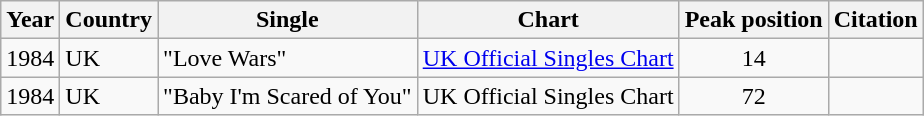<table class="wikitable">
<tr>
<th align="left">Year</th>
<th align="left">Country</th>
<th align="left">Single</th>
<th align="left">Chart</th>
<th align="left">Peak position</th>
<th align="left">Citation</th>
</tr>
<tr>
<td align="left">1984</td>
<td align="left">UK</td>
<td align="left">"Love Wars"</td>
<td align="left"><a href='#'>UK Official Singles Chart</a></td>
<td align="center">14</td>
<td align="center"></td>
</tr>
<tr>
<td align="left">1984</td>
<td align="left">UK</td>
<td align="left">"Baby I'm Scared of You"</td>
<td align="left">UK Official Singles Chart</td>
<td align="center">72</td>
<td align="center"></td>
</tr>
</table>
